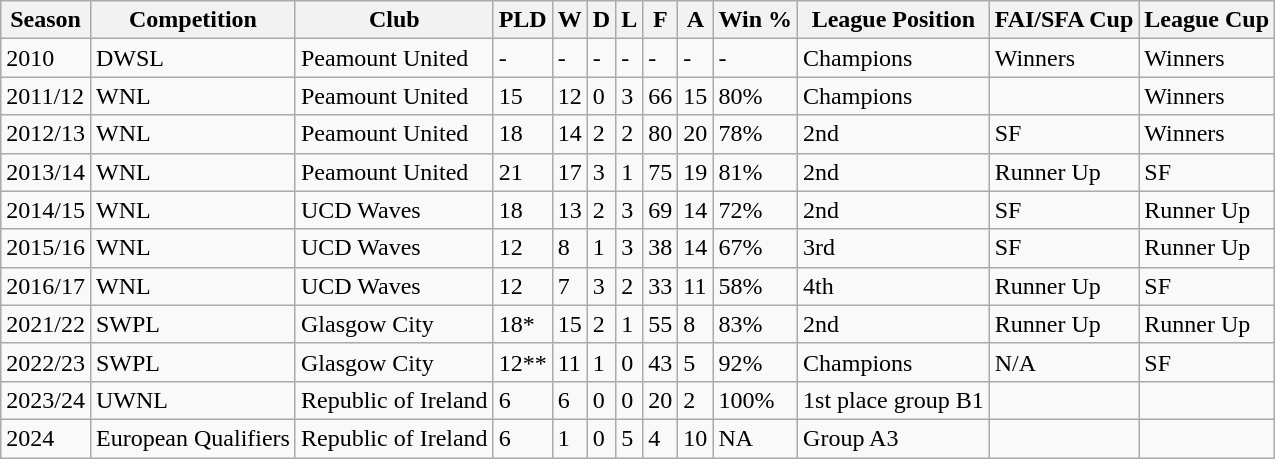<table class="wikitable">
<tr>
<th>Season</th>
<th>Competition</th>
<th>Club</th>
<th>PLD</th>
<th>W</th>
<th>D</th>
<th>L</th>
<th>F</th>
<th>A</th>
<th>Win %</th>
<th>League Position</th>
<th>FAI/SFA Cup</th>
<th>League Cup</th>
</tr>
<tr>
<td>2010</td>
<td>DWSL</td>
<td>Peamount United</td>
<td>-</td>
<td>-</td>
<td>-</td>
<td>-</td>
<td>-</td>
<td>-</td>
<td>-</td>
<td>Champions</td>
<td>Winners </td>
<td>Winners</td>
</tr>
<tr>
<td>2011/12</td>
<td>WNL </td>
<td>Peamount United</td>
<td>15</td>
<td>12</td>
<td>0</td>
<td>3</td>
<td>66</td>
<td>15</td>
<td>80%</td>
<td>Champions </td>
<td Runner Up></td>
<td>Winners</td>
</tr>
<tr ,>
<td>2012/13</td>
<td>WNL </td>
<td>Peamount United</td>
<td>18</td>
<td>14</td>
<td>2</td>
<td>2</td>
<td>80</td>
<td>20</td>
<td>78%</td>
<td>2nd </td>
<td>SF</td>
<td>Winners</td>
</tr>
<tr>
<td>2013/14</td>
<td>WNL </td>
<td>Peamount United</td>
<td>21</td>
<td>17</td>
<td>3</td>
<td>1</td>
<td>75</td>
<td>19</td>
<td>81%</td>
<td>2nd </td>
<td>Runner Up </td>
<td>SF</td>
</tr>
<tr>
<td>2014/15</td>
<td>WNL </td>
<td>UCD Waves</td>
<td>18</td>
<td>13</td>
<td>2</td>
<td>3</td>
<td>69</td>
<td>14</td>
<td>72%</td>
<td>2nd </td>
<td>SF</td>
<td>Runner Up</td>
</tr>
<tr>
<td>2015/16</td>
<td>WNL </td>
<td>UCD Waves</td>
<td>12</td>
<td>8</td>
<td>1</td>
<td>3</td>
<td>38</td>
<td>14</td>
<td>67%</td>
<td>3rd</td>
<td>SF</td>
<td>Runner Up</td>
</tr>
<tr>
<td>2016/17</td>
<td>WNL </td>
<td>UCD Waves</td>
<td>12</td>
<td>7</td>
<td>3</td>
<td>2</td>
<td>33</td>
<td>11</td>
<td>58%</td>
<td>4th </td>
<td>Runner Up </td>
<td>SF</td>
</tr>
<tr>
<td>2021/22</td>
<td>SWPL</td>
<td>Glasgow City</td>
<td>18*</td>
<td>15</td>
<td>2</td>
<td>1</td>
<td>55</td>
<td>8</td>
<td>83%</td>
<td>2nd</td>
<td>Runner Up</td>
<td>Runner Up</td>
</tr>
<tr>
<td>2022/23</td>
<td>SWPL</td>
<td>Glasgow City</td>
<td>12**</td>
<td>11</td>
<td>1</td>
<td>0</td>
<td>43</td>
<td>5</td>
<td>92%</td>
<td>Champions</td>
<td>N/A</td>
<td>SF</td>
</tr>
<tr>
<td>2023/24</td>
<td>UWNL</td>
<td>Republic of Ireland</td>
<td>6</td>
<td>6</td>
<td>0</td>
<td>0</td>
<td>20</td>
<td>2</td>
<td>100%</td>
<td>1st place group B1</td>
<td></td>
<td></td>
</tr>
<tr>
<td>2024</td>
<td>European Qualifiers</td>
<td>Republic of Ireland</td>
<td>6</td>
<td>1</td>
<td>0</td>
<td>5</td>
<td>4</td>
<td>10</td>
<td>NA</td>
<td>Group A3</td>
<td></td>
<td></td>
</tr>
</table>
